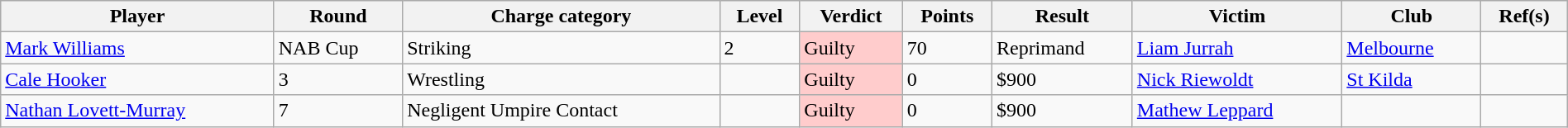<table class="wikitable sortable" style="width:100%;">
<tr style="background:#efefef;">
<th>Player</th>
<th>Round</th>
<th>Charge category</th>
<th>Level</th>
<th>Verdict</th>
<th>Points</th>
<th>Result</th>
<th>Victim</th>
<th>Club</th>
<th class="unsortable">Ref(s)</th>
</tr>
<tr>
<td><a href='#'>Mark Williams</a></td>
<td>NAB Cup</td>
<td>Striking</td>
<td>2</td>
<td style="background:#fcc;">Guilty</td>
<td>70</td>
<td>Reprimand</td>
<td><a href='#'>Liam Jurrah</a></td>
<td><a href='#'>Melbourne</a></td>
<td></td>
</tr>
<tr>
<td><a href='#'>Cale Hooker</a></td>
<td>3</td>
<td>Wrestling</td>
<td></td>
<td style="background:#fcc;">Guilty</td>
<td>0</td>
<td>$900</td>
<td><a href='#'>Nick Riewoldt</a></td>
<td><a href='#'>St Kilda</a></td>
<td></td>
</tr>
<tr>
<td><a href='#'>Nathan Lovett-Murray</a></td>
<td>7</td>
<td>Negligent Umpire Contact</td>
<td></td>
<td style="background:#fcc;">Guilty</td>
<td>0</td>
<td>$900</td>
<td><a href='#'>Mathew Leppard</a></td>
<td></td>
<td></td>
</tr>
</table>
